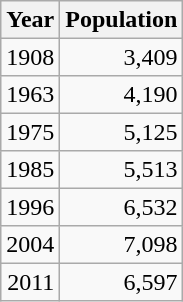<table class="wikitable" style="line-height:1.1em;">
<tr>
<th>Year</th>
<th>Population</th>
</tr>
<tr align="right">
<td>1908</td>
<td>3,409</td>
</tr>
<tr align="right">
<td>1963</td>
<td>4,190</td>
</tr>
<tr align="right">
<td>1975</td>
<td>5,125</td>
</tr>
<tr align="right">
<td>1985</td>
<td>5,513</td>
</tr>
<tr align="right">
<td>1996</td>
<td>6,532</td>
</tr>
<tr align="right">
<td>2004</td>
<td>7,098</td>
</tr>
<tr align="right">
<td>2011</td>
<td>6,597</td>
</tr>
</table>
